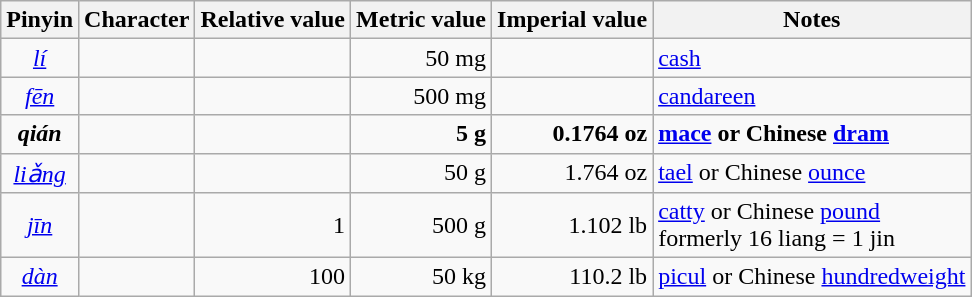<table class="wikitable">
<tr>
<th>Pinyin</th>
<th>Character</th>
<th>Relative value</th>
<th>Metric value</th>
<th>Imperial value</th>
<th>Notes</th>
</tr>
<tr>
<td align=center><em><a href='#'>lí</a></em></td>
<td align=right></td>
<td align=right></td>
<td align=right>50 mg</td>
<td align=right></td>
<td align=left><a href='#'>cash</a></td>
</tr>
<tr>
<td align=center><em><a href='#'>fēn</a></em></td>
<td align=right></td>
<td align=right></td>
<td align=right>500 mg</td>
<td align=right></td>
<td align=left><a href='#'>candareen</a></td>
</tr>
<tr>
<td align=center><strong><em>qián</em></strong></td>
<td align=right><strong></strong></td>
<td align=right><strong></strong></td>
<td align=right><strong>5 g</strong></td>
<td align=right><strong>0.1764 oz</strong></td>
<td align=left><strong><a href='#'>mace</a> or Chinese <a href='#'>dram</a></strong></td>
</tr>
<tr>
<td align=center><em><a href='#'>liǎng</a></em></td>
<td align=right></td>
<td align=right></td>
<td align=right>50 g</td>
<td align=right>1.764 oz</td>
<td align=left><a href='#'>tael</a> or Chinese <a href='#'>ounce</a></td>
</tr>
<tr>
<td align=center><em><a href='#'>jīn</a></em></td>
<td align=right></td>
<td align=right>1</td>
<td align=right>500 g</td>
<td align=right>1.102 lb</td>
<td align=left><a href='#'>catty</a> or Chinese <a href='#'>pound</a><br> formerly 16 liang = 1 jin</td>
</tr>
<tr>
<td align=center><em><a href='#'>dàn</a></em></td>
<td align=right></td>
<td align=right>100</td>
<td align=right>50 kg</td>
<td align=right>110.2 lb</td>
<td align=left><a href='#'>picul</a> or Chinese <a href='#'>hundredweight</a></td>
</tr>
</table>
